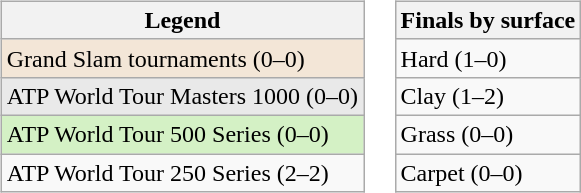<table>
<tr valign=top>
<td><br><table class=wikitable>
<tr>
<th>Legend</th>
</tr>
<tr bgcolor=f3e6d7>
<td>Grand Slam tournaments (0–0)</td>
</tr>
<tr bgcolor=e9e9e9>
<td>ATP World Tour Masters 1000 (0–0)</td>
</tr>
<tr bgcolor=d4f1c5>
<td>ATP World Tour 500 Series (0–0)</td>
</tr>
<tr>
<td>ATP World Tour 250 Series (2–2)</td>
</tr>
</table>
</td>
<td><br><table class=wikitable>
<tr>
<th>Finals by surface</th>
</tr>
<tr>
<td>Hard (1–0)</td>
</tr>
<tr>
<td>Clay (1–2)</td>
</tr>
<tr>
<td>Grass (0–0)</td>
</tr>
<tr>
<td>Carpet (0–0)</td>
</tr>
</table>
</td>
</tr>
</table>
